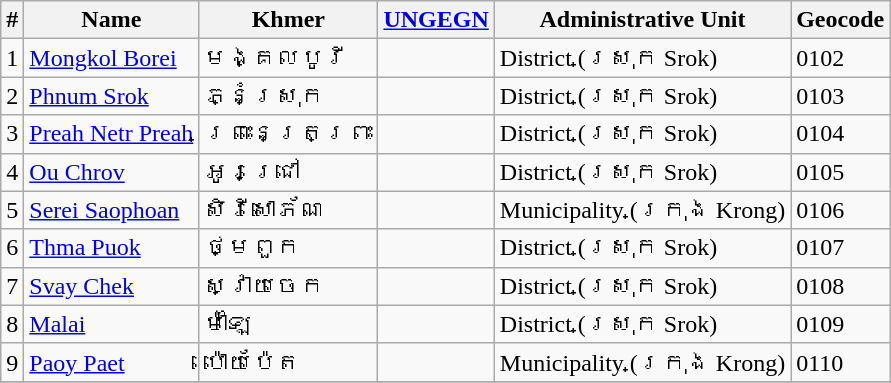<table class="wikitable sortable">
<tr>
<th>#</th>
<th>Name</th>
<th>Khmer</th>
<th><a href='#'>UNGEGN</a></th>
<th>Administrative Unit</th>
<th>Geocode</th>
</tr>
<tr>
<td>1</td>
<td><a href='#'>Mongkol Borei</a></td>
<td>មង្គលបូរី</td>
<td></td>
<td>District (ស្រុក Srok)</td>
<td>0102</td>
</tr>
<tr>
<td>2</td>
<td><a href='#'>Phnum Srok</a></td>
<td>ភ្នំស្រុក</td>
<td></td>
<td>District (ស្រុក Srok)</td>
<td>0103</td>
</tr>
<tr>
<td>3</td>
<td><a href='#'>Preah Netr Preah</a></td>
<td>ព្រះនេត្រព្រះ</td>
<td></td>
<td>District (ស្រុក Srok)</td>
<td>0104</td>
</tr>
<tr>
<td>4</td>
<td><a href='#'>Ou Chrov</a></td>
<td>អូរជ្រៅ</td>
<td></td>
<td>District (ស្រុក Srok)</td>
<td>0105</td>
</tr>
<tr>
<td>5</td>
<td><a href='#'>Serei Saophoan</a></td>
<td>សិរីសោភ័ណ</td>
<td></td>
<td>Municipality (ក្រុង Krong)</td>
<td>0106</td>
</tr>
<tr>
<td>6</td>
<td><a href='#'>Thma Puok</a></td>
<td>ថ្មពួក</td>
<td></td>
<td>District (ស្រុក Srok)</td>
<td>0107</td>
</tr>
<tr>
<td>7</td>
<td><a href='#'>Svay Chek</a></td>
<td>ស្វាយចេក</td>
<td></td>
<td>District (ស្រុក Srok)</td>
<td>0108</td>
</tr>
<tr>
<td>8</td>
<td><a href='#'>Malai</a></td>
<td>ម៉ាឡៃ</td>
<td></td>
<td>District (ស្រុក Srok)</td>
<td>0109</td>
</tr>
<tr>
<td>9</td>
<td><a href='#'>Paoy Paet</a></td>
<td>ប៉ោយប៉ែត</td>
<td></td>
<td>Municipality (ក្រុង Krong)</td>
<td>0110</td>
</tr>
<tr>
</tr>
</table>
